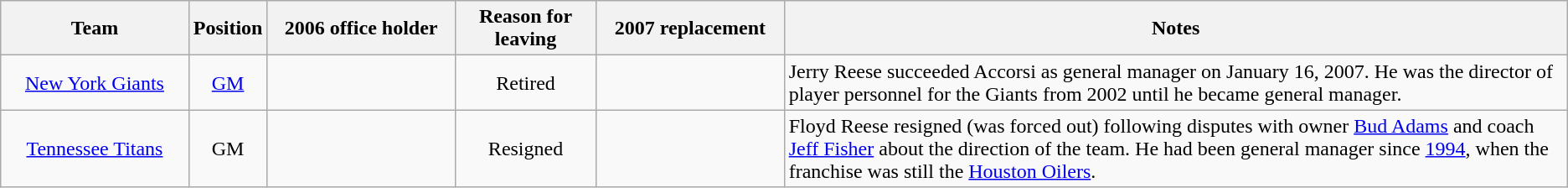<table class="wikitable sortable">
<tr>
<th style="width:12%;">Team</th>
<th style="width:5%;">Position</th>
<th style="width:12%;">2006 office holder</th>
<th style="width:9%;">Reason for leaving</th>
<th style="width:12%;">2007 replacement</th>
<th class="unsortable">Notes</th>
</tr>
<tr>
<td style="text-align:center;"><a href='#'>New York Giants</a></td>
<td style="text-align:center;"><a href='#'>GM</a></td>
<td style="text-align:center;"></td>
<td style="text-align:center;">Retired</td>
<td style="text-align:center;"></td>
<td>Jerry Reese succeeded Accorsi as general manager on January 16, 2007. He was the director of player personnel for the Giants from 2002 until he became general manager.</td>
</tr>
<tr>
<td style="text-align:center;"><a href='#'>Tennessee Titans</a></td>
<td style="text-align:center;">GM</td>
<td style="text-align:center;"></td>
<td style="text-align:center;">Resigned</td>
<td style="text-align:center;"></td>
<td>Floyd Reese resigned (was forced out) following disputes with owner <a href='#'>Bud Adams</a> and coach <a href='#'>Jeff Fisher</a> about the direction of the team. He had been general manager since <a href='#'>1994</a>, when the franchise was still the <a href='#'>Houston Oilers</a>.</td>
</tr>
</table>
